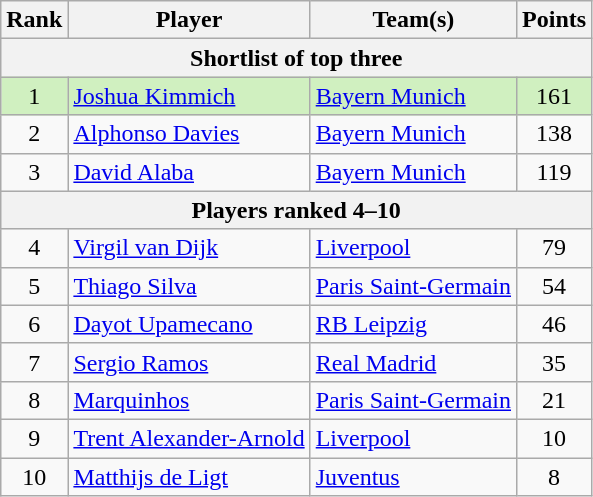<table class="wikitable" style="text-align:center">
<tr>
<th>Rank</th>
<th>Player</th>
<th>Team(s)</th>
<th>Points</th>
</tr>
<tr>
<th colspan=4>Shortlist of top three</th>
</tr>
<tr bgcolor="#D0F0C0">
<td>1</td>
<td align=left> <a href='#'>Joshua Kimmich</a></td>
<td align=left> <a href='#'>Bayern Munich</a></td>
<td>161</td>
</tr>
<tr>
<td>2</td>
<td align=left> <a href='#'>Alphonso Davies</a></td>
<td align=left> <a href='#'>Bayern Munich</a></td>
<td>138</td>
</tr>
<tr>
<td>3</td>
<td align=left> <a href='#'>David Alaba</a></td>
<td align=left> <a href='#'>Bayern Munich</a></td>
<td>119</td>
</tr>
<tr>
<th colspan=4>Players ranked 4–10</th>
</tr>
<tr>
<td>4</td>
<td align=left> <a href='#'>Virgil van Dijk</a></td>
<td align=left> <a href='#'>Liverpool</a></td>
<td>79</td>
</tr>
<tr>
<td>5</td>
<td align=left> <a href='#'>Thiago Silva</a></td>
<td align=left> <a href='#'>Paris Saint-Germain</a></td>
<td>54</td>
</tr>
<tr>
<td>6</td>
<td align=left> <a href='#'>Dayot Upamecano</a></td>
<td align=left> <a href='#'>RB Leipzig</a></td>
<td>46</td>
</tr>
<tr>
<td>7</td>
<td align=left> <a href='#'>Sergio Ramos</a></td>
<td align=left> <a href='#'>Real Madrid</a></td>
<td>35</td>
</tr>
<tr>
<td>8</td>
<td align=left> <a href='#'>Marquinhos</a></td>
<td align=left> <a href='#'>Paris Saint-Germain</a></td>
<td>21</td>
</tr>
<tr>
<td>9</td>
<td align=left> <a href='#'>Trent Alexander-Arnold</a></td>
<td align=left> <a href='#'>Liverpool</a></td>
<td>10</td>
</tr>
<tr>
<td>10</td>
<td align=left> <a href='#'>Matthijs de Ligt</a></td>
<td align=left> <a href='#'>Juventus</a></td>
<td>8</td>
</tr>
</table>
